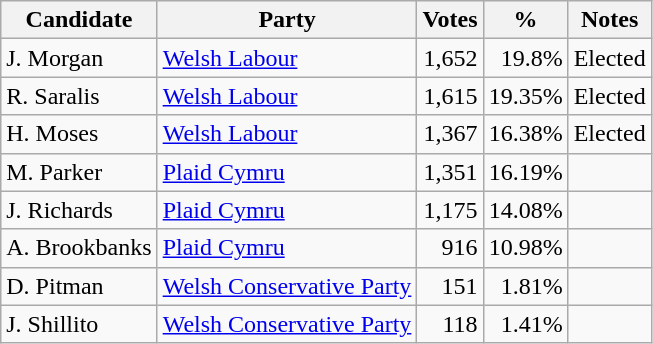<table class=wikitable style=text-align:right>
<tr>
<th>Candidate</th>
<th>Party</th>
<th>Votes</th>
<th>%</th>
<th>Notes</th>
</tr>
<tr>
<td align=left>J. Morgan</td>
<td align=left><a href='#'>Welsh Labour</a></td>
<td>1,652</td>
<td>19.8%</td>
<td align=left>Elected</td>
</tr>
<tr>
<td align=left>R. Saralis</td>
<td align=left><a href='#'>Welsh Labour</a></td>
<td>1,615</td>
<td>19.35%</td>
<td align=left>Elected</td>
</tr>
<tr>
<td align=left>H. Moses</td>
<td align=left><a href='#'>Welsh Labour</a></td>
<td>1,367</td>
<td>16.38%</td>
<td align=left>Elected</td>
</tr>
<tr>
<td align=left>M. Parker</td>
<td align=left><a href='#'>Plaid Cymru</a></td>
<td>1,351</td>
<td>16.19%</td>
<td></td>
</tr>
<tr>
<td align=left>J. Richards</td>
<td align=left><a href='#'>Plaid Cymru</a></td>
<td>1,175</td>
<td>14.08%</td>
<td></td>
</tr>
<tr>
<td align=left>A. Brookbanks</td>
<td align=left><a href='#'>Plaid Cymru</a></td>
<td>916</td>
<td>10.98%</td>
<td></td>
</tr>
<tr>
<td align=left>D. Pitman</td>
<td align=left><a href='#'>Welsh Conservative Party</a></td>
<td>151</td>
<td>1.81%</td>
<td></td>
</tr>
<tr>
<td align=left>J. Shillito</td>
<td align=left><a href='#'>Welsh Conservative Party</a></td>
<td>118</td>
<td>1.41%</td>
<td></td>
</tr>
</table>
